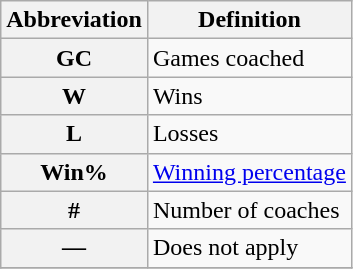<table class="wikitable">
<tr>
<th scope="column">Abbreviation</th>
<th scope="column">Definition</th>
</tr>
<tr>
<th scope="row"><strong>GC</strong></th>
<td>Games coached</td>
</tr>
<tr>
<th scope="row"><strong>W</strong></th>
<td>Wins</td>
</tr>
<tr>
<th scope="row"><strong>L</strong></th>
<td>Losses</td>
</tr>
<tr>
<th scope="row"><strong>Win%</strong></th>
<td><a href='#'>Winning percentage</a></td>
</tr>
<tr>
<th scope="row"><strong>#</strong></th>
<td>Number of coaches</td>
</tr>
<tr>
<th scope="row">—</th>
<td>Does not apply</td>
</tr>
<tr>
</tr>
</table>
